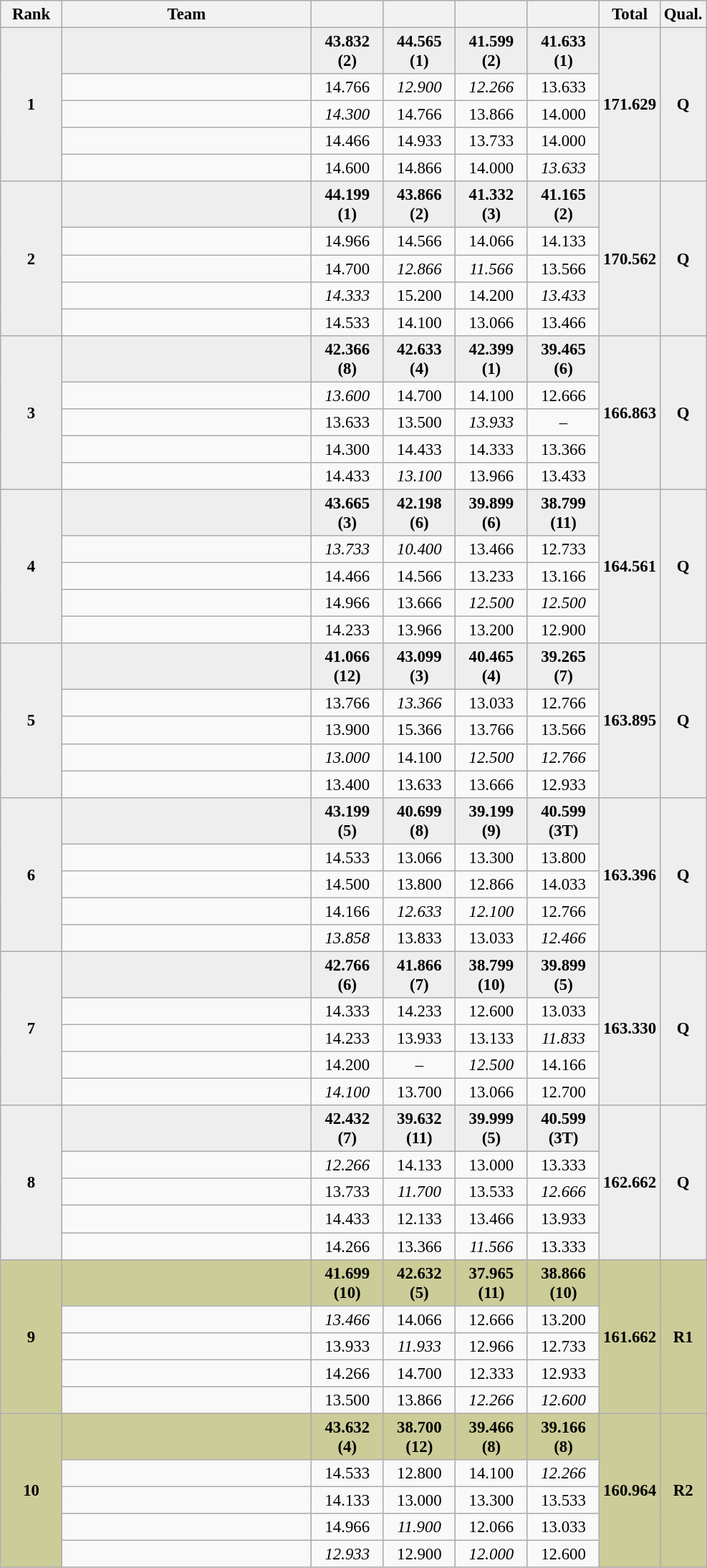<table class="wikitable sortable" style="text-align:center; font-size:95%">
<tr>
<th scope="col" style="width:50px;">Rank</th>
<th scope="col" style="width:225px;">Team</th>
<th scope="col" style="width:60px;"></th>
<th scope="col" style="width:60px;"></th>
<th scope="col" style="width:60px;"></th>
<th scope="col" style="width:60px;"></th>
<th>Total</th>
<th>Qual.</th>
</tr>
<tr style="background:#eee;">
<td rowspan="5"><strong>1</strong></td>
<td style="text-align:left;"><strong></strong></td>
<td><strong>43.832 (2)</strong></td>
<td><strong>44.565 (1)</strong></td>
<td><strong>41.599 (2)</strong></td>
<td><strong>41.633 (1)</strong></td>
<td rowspan="5"><strong>171.629</strong></td>
<td rowspan="5"><strong>Q</strong></td>
</tr>
<tr>
<td align=left></td>
<td>14.766</td>
<td><em>12.900</em></td>
<td><em>12.266</em></td>
<td>13.633</td>
</tr>
<tr>
<td align=left></td>
<td><em>14.300</em></td>
<td>14.766</td>
<td>13.866</td>
<td>14.000</td>
</tr>
<tr>
<td align=left></td>
<td>14.466</td>
<td>14.933</td>
<td>13.733</td>
<td>14.000</td>
</tr>
<tr>
<td align=left></td>
<td>14.600</td>
<td>14.866</td>
<td>14.000</td>
<td><em>13.633</em></td>
</tr>
<tr style="background:#eee;">
<td rowspan="5"><strong>2</strong></td>
<td style="text-align:left;"><strong></strong></td>
<td><strong>44.199 (1)</strong></td>
<td><strong>43.866 (2)</strong></td>
<td><strong>41.332 (3)</strong></td>
<td><strong>41.165 (2)</strong></td>
<td rowspan="5"><strong>170.562</strong></td>
<td rowspan="5"><strong>Q</strong></td>
</tr>
<tr>
<td align=left></td>
<td>14.966</td>
<td>14.566</td>
<td>14.066</td>
<td>14.133</td>
</tr>
<tr>
<td align=left></td>
<td>14.700</td>
<td><em>12.866</em></td>
<td><em>11.566</em></td>
<td>13.566</td>
</tr>
<tr>
<td align=left></td>
<td><em>14.333</em></td>
<td>15.200</td>
<td>14.200</td>
<td><em>13.433</em></td>
</tr>
<tr>
<td align=left></td>
<td>14.533</td>
<td>14.100</td>
<td>13.066</td>
<td>13.466</td>
</tr>
<tr style="background:#eee;">
<td rowspan="5"><strong>3</strong></td>
<td style="text-align:left;"><strong></strong></td>
<td><strong>42.366 (8)</strong></td>
<td><strong>42.633 (4)</strong></td>
<td><strong>42.399 (1)</strong></td>
<td><strong>39.465 (6)</strong></td>
<td rowspan="5"><strong>166.863</strong></td>
<td rowspan="5"><strong>Q</strong></td>
</tr>
<tr>
<td align=left></td>
<td><em>13.600</em></td>
<td>14.700</td>
<td>14.100</td>
<td>12.666</td>
</tr>
<tr>
<td align=left></td>
<td>13.633</td>
<td>13.500</td>
<td><em>13.933</em></td>
<td><em>–</em></td>
</tr>
<tr>
<td align=left></td>
<td>14.300</td>
<td>14.433</td>
<td>14.333</td>
<td>13.366</td>
</tr>
<tr>
<td align=left></td>
<td>14.433</td>
<td><em>13.100</em></td>
<td>13.966</td>
<td>13.433</td>
</tr>
<tr style="background:#eee;">
<td rowspan="5"><strong>4</strong></td>
<td style="text-align:left;"><strong></strong></td>
<td><strong>43.665 (3)</strong></td>
<td><strong>42.198 (6)</strong></td>
<td><strong>39.899 (6)</strong></td>
<td><strong>38.799 (11)</strong></td>
<td rowspan="5"><strong>164.561</strong></td>
<td rowspan="5"><strong>Q</strong></td>
</tr>
<tr>
<td align=left></td>
<td><em>13.733</em></td>
<td><em>10.400</em></td>
<td>13.466</td>
<td>12.733</td>
</tr>
<tr>
<td align=left></td>
<td>14.466</td>
<td>14.566</td>
<td>13.233</td>
<td>13.166</td>
</tr>
<tr>
<td align=left></td>
<td>14.966</td>
<td>13.666</td>
<td><em>12.500</em></td>
<td><em>12.500</em></td>
</tr>
<tr>
<td align=left></td>
<td>14.233</td>
<td>13.966</td>
<td>13.200</td>
<td>12.900</td>
</tr>
<tr style="background:#eee;">
<td rowspan="5"><strong>5</strong></td>
<td style="text-align:left;"><strong></strong></td>
<td><strong>41.066 (12)</strong></td>
<td><strong>43.099 (3)</strong></td>
<td><strong>40.465 (4)</strong></td>
<td><strong>39.265 (7)</strong></td>
<td rowspan="5"><strong>163.895</strong></td>
<td rowspan="5"><strong>Q</strong></td>
</tr>
<tr>
<td align=left></td>
<td>13.766</td>
<td><em>13.366</em></td>
<td>13.033</td>
<td>12.766</td>
</tr>
<tr>
<td align=left></td>
<td>13.900</td>
<td>15.366</td>
<td>13.766</td>
<td>13.566</td>
</tr>
<tr>
<td align=left></td>
<td><em>13.000</em></td>
<td>14.100</td>
<td><em>12.500</em></td>
<td><em>12.766</em></td>
</tr>
<tr>
<td align=left></td>
<td>13.400</td>
<td>13.633</td>
<td>13.666</td>
<td>12.933</td>
</tr>
<tr style="background:#eee;">
<td rowspan="5"><strong>6</strong></td>
<td style="text-align:left;"><strong></strong></td>
<td><strong>43.199 (5)</strong></td>
<td><strong>40.699 (8)</strong></td>
<td><strong>39.199 (9)</strong></td>
<td><strong>40.599 (3T)</strong></td>
<td rowspan="5"><strong>163.396</strong><br></td>
<td rowspan="5"><strong>Q</strong></td>
</tr>
<tr>
<td align=left></td>
<td>14.533</td>
<td>13.066</td>
<td>13.300</td>
<td>13.800</td>
</tr>
<tr>
<td align=left></td>
<td>14.500</td>
<td>13.800</td>
<td>12.866</td>
<td>14.033</td>
</tr>
<tr>
<td align=left></td>
<td>14.166</td>
<td><em>12.633</em></td>
<td><em>12.100</em></td>
<td>12.766</td>
</tr>
<tr>
<td align=left></td>
<td><em>13.858</em></td>
<td>13.833</td>
<td>13.033</td>
<td><em>12.466</em></td>
</tr>
<tr style="background:#eee;">
<td rowspan="5"><strong>7</strong></td>
<td style="text-align:left;"><strong></strong></td>
<td><strong>42.766 (6)</strong></td>
<td><strong>41.866 (7)</strong></td>
<td><strong>38.799 (10)</strong></td>
<td><strong>39.899 (5)</strong></td>
<td rowspan="5"><strong>163.330</strong></td>
<td rowspan="5"><strong>Q</strong></td>
</tr>
<tr>
<td align=left></td>
<td>14.333</td>
<td>14.233</td>
<td>12.600</td>
<td>13.033</td>
</tr>
<tr>
<td align=left></td>
<td>14.233</td>
<td>13.933</td>
<td>13.133</td>
<td><em>11.833</em></td>
</tr>
<tr>
<td align=left></td>
<td>14.200</td>
<td><em>–</em></td>
<td><em>12.500</em></td>
<td>14.166</td>
</tr>
<tr>
<td align=left></td>
<td><em>14.100</em></td>
<td>13.700</td>
<td>13.066</td>
<td>12.700</td>
</tr>
<tr style="background:#eee;">
<td rowspan="5"><strong>8</strong></td>
<td style="text-align:left;"><strong></strong></td>
<td><strong>42.432 (7)</strong></td>
<td><strong>39.632 (11)</strong></td>
<td><strong>39.999 (5)</strong></td>
<td><strong>40.599 (3T)</strong></td>
<td rowspan="5"><strong>162.662</strong></td>
<td rowspan="5"><strong>Q</strong></td>
</tr>
<tr>
<td align=left></td>
<td><em>12.266</em></td>
<td>14.133</td>
<td>13.000</td>
<td>13.333</td>
</tr>
<tr>
<td align=left></td>
<td>13.733</td>
<td><em>11.700</em></td>
<td>13.533</td>
<td><em>12.666</em></td>
</tr>
<tr>
<td align=left></td>
<td>14.433</td>
<td>12.133</td>
<td>13.466</td>
<td>13.933</td>
</tr>
<tr>
<td align=left></td>
<td>14.266</td>
<td>13.366</td>
<td><em>11.566</em></td>
<td>13.333</td>
</tr>
<tr style="background:#cccc99;">
<td rowspan="5"><strong>9</strong></td>
<td align=left><strong></strong></td>
<td><strong>41.699 (10)</strong></td>
<td><strong>42.632 (5)</strong></td>
<td><strong>37.965 (11)</strong></td>
<td><strong>38.866 (10)</strong></td>
<td rowspan="5"><strong>161.662</strong></td>
<td rowspan="5"><strong>R1</strong></td>
</tr>
<tr>
<td align=left></td>
<td><em>13.466</em></td>
<td>14.066</td>
<td>12.666</td>
<td>13.200</td>
</tr>
<tr>
<td align=left></td>
<td>13.933</td>
<td><em>11.933</em></td>
<td>12.966</td>
<td>12.733</td>
</tr>
<tr>
<td align=left></td>
<td>14.266</td>
<td>14.700</td>
<td>12.333</td>
<td>12.933</td>
</tr>
<tr>
<td align=left></td>
<td>13.500</td>
<td>13.866</td>
<td><em>12.266</em></td>
<td><em>12.600</em></td>
</tr>
<tr style="background:#cccc99;">
<td rowspan="5"><strong>10</strong></td>
<td style="text-align:left;"><strong></strong></td>
<td><strong>43.632 (4)</strong></td>
<td><strong>38.700 (12)</strong></td>
<td><strong>39.466 (8)</strong></td>
<td><strong>39.166 (8)</strong></td>
<td rowspan="5"><strong>160.964</strong></td>
<td rowspan="5"><strong>R2</strong></td>
</tr>
<tr>
<td align=left></td>
<td>14.533</td>
<td>12.800</td>
<td>14.100</td>
<td><em>12.266</em></td>
</tr>
<tr>
<td align=left></td>
<td>14.133</td>
<td>13.000</td>
<td>13.300</td>
<td>13.533</td>
</tr>
<tr>
<td align=left></td>
<td>14.966</td>
<td><em>11.900</em></td>
<td>12.066</td>
<td>13.033</td>
</tr>
<tr>
<td align=left></td>
<td><em>12.933</em></td>
<td>12.900</td>
<td><em>12.000</em></td>
<td>12.600</td>
</tr>
</table>
